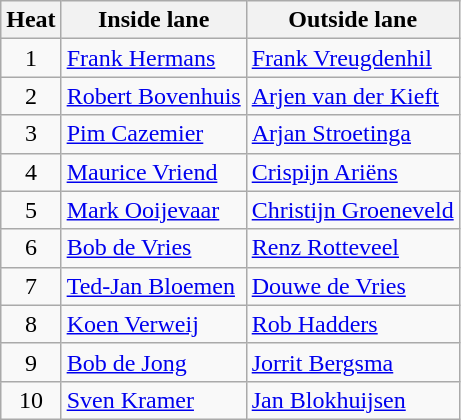<table class="wikitable">
<tr>
<th>Heat</th>
<th>Inside lane</th>
<th>Outside lane</th>
</tr>
<tr>
<td align="center">1</td>
<td><a href='#'>Frank Hermans</a></td>
<td><a href='#'>Frank Vreugdenhil</a></td>
</tr>
<tr>
<td align="center">2</td>
<td><a href='#'>Robert Bovenhuis</a></td>
<td><a href='#'>Arjen van der Kieft</a></td>
</tr>
<tr>
<td align="center">3</td>
<td><a href='#'>Pim Cazemier</a></td>
<td><a href='#'>Arjan Stroetinga</a></td>
</tr>
<tr>
<td align="center">4</td>
<td><a href='#'>Maurice Vriend</a></td>
<td><a href='#'>Crispijn Ariëns</a></td>
</tr>
<tr>
<td align="center">5</td>
<td><a href='#'>Mark Ooijevaar</a></td>
<td><a href='#'>Christijn Groeneveld</a></td>
</tr>
<tr>
<td align="center">6</td>
<td><a href='#'>Bob de Vries</a></td>
<td><a href='#'>Renz Rotteveel</a></td>
</tr>
<tr>
<td align="center">7</td>
<td><a href='#'>Ted-Jan Bloemen</a></td>
<td><a href='#'>Douwe de Vries</a></td>
</tr>
<tr>
<td align="center">8</td>
<td><a href='#'>Koen Verweij</a></td>
<td><a href='#'>Rob Hadders</a></td>
</tr>
<tr>
<td align="center">9</td>
<td><a href='#'>Bob de Jong</a></td>
<td><a href='#'>Jorrit Bergsma</a></td>
</tr>
<tr>
<td align="center">10</td>
<td><a href='#'>Sven Kramer</a></td>
<td><a href='#'>Jan Blokhuijsen</a></td>
</tr>
</table>
